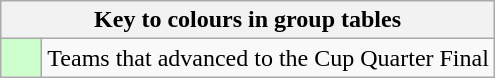<table class="wikitable" style="text-align: center;">
<tr>
<th colspan=2>Key to colours in group tables</th>
</tr>
<tr>
<td style="background:#cfc; width:20px;"></td>
<td align=left>Teams that advanced to the Cup Quarter Final</td>
</tr>
</table>
